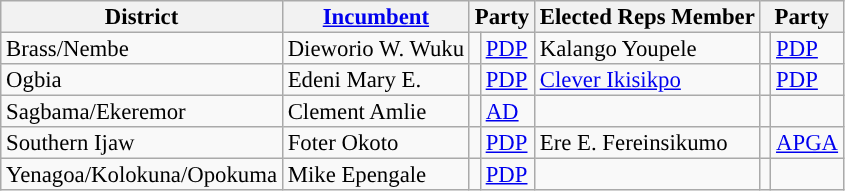<table class="sortable wikitable" style="font-size:95%;line-height:14px;">
<tr>
<th class="unsortable">District</th>
<th class="unsortable"><a href='#'>Incumbent</a></th>
<th colspan="2">Party</th>
<th class="unsortable">Elected Reps Member</th>
<th colspan="2">Party</th>
</tr>
<tr>
<td>Brass/Nembe</td>
<td>Dieworio W. Wuku</td>
<td style="background:"></td>
<td><a href='#'>PDP</a></td>
<td>Kalango Youpele</td>
<td style="background:"></td>
<td><a href='#'>PDP</a></td>
</tr>
<tr>
<td>Ogbia</td>
<td>Edeni Mary E.</td>
<td style="background:"></td>
<td><a href='#'>PDP</a></td>
<td><a href='#'>Clever Ikisikpo</a></td>
<td style="background:"></td>
<td><a href='#'>PDP</a></td>
</tr>
<tr>
<td>Sagbama/Ekeremor</td>
<td>Clement Amlie</td>
<td style="background:"></td>
<td><a href='#'>AD</a></td>
<td></td>
<td style="background:;"></td>
<td></td>
</tr>
<tr>
<td>Southern Ijaw</td>
<td>Foter Okoto</td>
<td style="background:"></td>
<td><a href='#'>PDP</a></td>
<td>Ere E. Fereinsikumo</td>
<td style="background:"></td>
<td><a href='#'>APGA</a></td>
</tr>
<tr>
<td>Yenagoa/Kolokuna/Opokuma</td>
<td>Mike Epengale</td>
<td style="background:"></td>
<td><a href='#'>PDP</a></td>
<td></td>
<td style="background:;"></td>
<td></td>
</tr>
</table>
